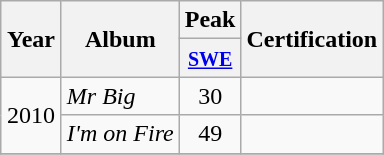<table class="wikitable">
<tr>
<th width="33" rowspan="2" style="text-align:center;">Year</th>
<th rowspan="2">Album</th>
<th colspan="1">Peak</th>
<th rowspan="2">Certification</th>
</tr>
<tr>
<th align="center"><a href='#'><small>SWE</small></a><br></th>
</tr>
<tr>
<td align="center" rowspan="2">2010</td>
<td><em>Mr Big</em></td>
<td align="center">30</td>
<td></td>
</tr>
<tr>
<td><em>I'm on Fire</em></td>
<td align="center">49</td>
<td></td>
</tr>
<tr>
</tr>
</table>
